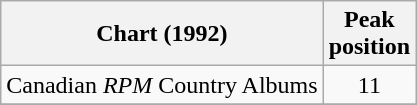<table class="wikitable sortable">
<tr>
<th>Chart (1992)</th>
<th>Peak<br>position</th>
</tr>
<tr>
<td>Canadian <em>RPM</em> Country Albums</td>
<td align="center">11</td>
</tr>
<tr>
</tr>
<tr>
</tr>
</table>
